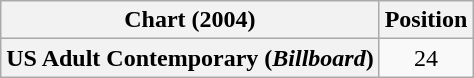<table class="wikitable plainrowheaders" style="text-align:center">
<tr>
<th>Chart (2004)</th>
<th>Position</th>
</tr>
<tr>
<th scope="row">US Adult Contemporary (<em>Billboard</em>)</th>
<td>24</td>
</tr>
</table>
